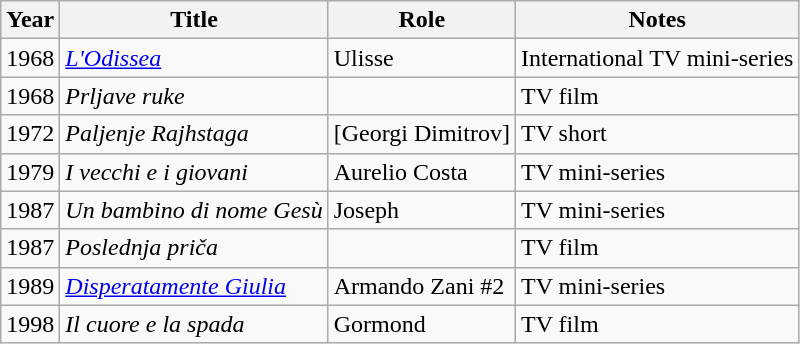<table class="wikitable sortable">
<tr>
<th>Year</th>
<th>Title</th>
<th>Role</th>
<th class="unsortable">Notes</th>
</tr>
<tr>
<td>1968</td>
<td><em><a href='#'>L'Odissea</a></em></td>
<td>Ulisse</td>
<td>International TV mini-series</td>
</tr>
<tr>
<td>1968</td>
<td><em>Prljave ruke</em></td>
<td></td>
<td>TV film</td>
</tr>
<tr>
<td>1972</td>
<td><em>Paljenje Rajhstaga</em></td>
<td>[Georgi Dimitrov]</td>
<td>TV short</td>
</tr>
<tr>
<td>1979</td>
<td><em>I vecchi e i giovani</em></td>
<td>Aurelio Costa</td>
<td>TV mini-series</td>
</tr>
<tr>
<td>1987</td>
<td><em>Un bambino di nome Gesù</em></td>
<td>Joseph</td>
<td>TV mini-series</td>
</tr>
<tr>
<td>1987</td>
<td><em>Poslednja priča</em></td>
<td></td>
<td>TV film</td>
</tr>
<tr>
<td>1989</td>
<td><em><a href='#'>Disperatamente Giulia</a></em></td>
<td>Armando Zani #2</td>
<td>TV mini-series</td>
</tr>
<tr>
<td>1998</td>
<td><em>Il cuore e la spada</em></td>
<td>Gormond</td>
<td>TV film</td>
</tr>
</table>
